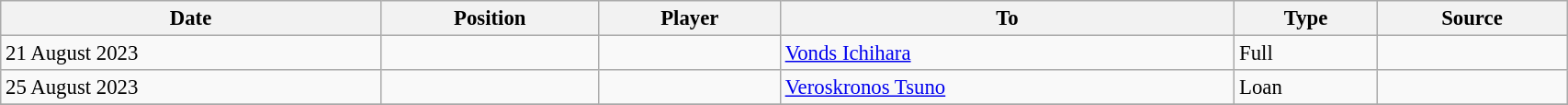<table class="wikitable sortable" style="width:90%; text-align:center; font-size:95%; text-align:left;">
<tr>
<th>Date</th>
<th>Position</th>
<th>Player</th>
<th>To</th>
<th>Type</th>
<th>Source</th>
</tr>
<tr>
<td>21 August 2023</td>
<td></td>
<td></td>
<td> <a href='#'>Vonds Ichihara</a></td>
<td>Full</td>
<td></td>
</tr>
<tr>
<td>25 August 2023</td>
<td></td>
<td></td>
<td> <a href='#'>Veroskronos Tsuno</a></td>
<td>Loan</td>
<td></td>
</tr>
<tr>
</tr>
</table>
